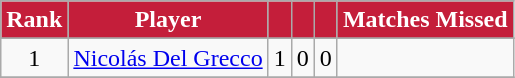<table class="wikitable" style="text-align:center">
<tr>
<th style="background:#C41E3A; color:white;">Rank</th>
<th style="background:#C41E3A; color:white;">Player</th>
<th style="background:#C41E3A; color:white;"></th>
<th style="background:#C41E3A; color:white;"></th>
<th style="background:#C41E3A; color:white;"></th>
<th style="background:#C41E3A; color:white;">Matches Missed</th>
</tr>
<tr>
</tr>
<tr>
<td>1</td>
<td><a href='#'>Nicolás Del Grecco</a></td>
<td>1</td>
<td>0</td>
<td>0</td>
<td></td>
</tr>
<tr>
</tr>
</table>
